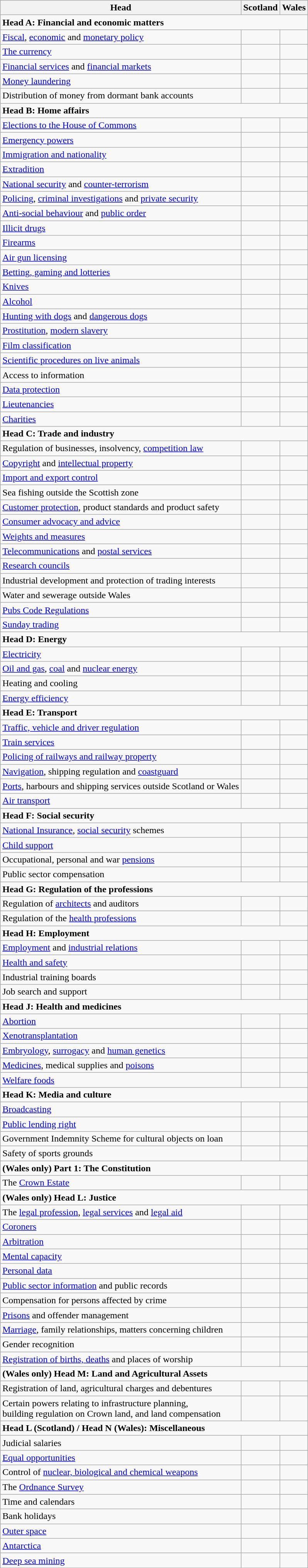<table class="wikitable">
<tr>
<th>Head</th>
<th>Scotland</th>
<th>Wales</th>
</tr>
<tr>
<td colspan="3"><strong>Head A: Financial and economic matters</strong></td>
</tr>
<tr>
<td><a href='#'>Fiscal</a>, <a href='#'>economic</a> and <a href='#'>monetary policy</a></td>
<td></td>
<td></td>
</tr>
<tr>
<td><a href='#'>The currency</a></td>
<td></td>
<td></td>
</tr>
<tr>
<td><a href='#'>Financial services</a> and <a href='#'>financial markets</a></td>
<td></td>
<td></td>
</tr>
<tr>
<td><a href='#'>Money laundering</a></td>
<td></td>
<td></td>
</tr>
<tr>
<td>Distribution of money from dormant bank accounts</td>
<td></td>
<td></td>
</tr>
<tr>
<td colspan="3"><strong>Head B: Home affairs</strong></td>
</tr>
<tr>
<td><a href='#'>Elections to the House of Commons</a></td>
<td></td>
<td></td>
</tr>
<tr>
<td><a href='#'>Emergency powers</a></td>
<td></td>
<td></td>
</tr>
<tr>
<td><a href='#'>Immigration and nationality</a></td>
<td></td>
<td></td>
</tr>
<tr>
<td><a href='#'>Extradition</a></td>
<td></td>
<td></td>
</tr>
<tr>
<td><a href='#'>National security</a> and <a href='#'>counter-terrorism</a></td>
<td></td>
<td></td>
</tr>
<tr>
<td><a href='#'>Policing</a>, <a href='#'>criminal investigations</a> and <a href='#'>private security</a></td>
<td></td>
<td></td>
</tr>
<tr>
<td><a href='#'>Anti-social behaviour</a> and <a href='#'>public order</a></td>
<td></td>
<td></td>
</tr>
<tr>
<td><a href='#'>Illicit drugs</a></td>
<td></td>
<td></td>
</tr>
<tr>
<td><a href='#'>Firearms</a></td>
<td></td>
<td></td>
</tr>
<tr>
<td><a href='#'>Air gun licensing</a></td>
<td></td>
<td></td>
</tr>
<tr>
<td><a href='#'>Betting, gaming and lotteries</a></td>
<td></td>
<td></td>
</tr>
<tr>
<td><a href='#'>Knives</a></td>
<td></td>
<td></td>
</tr>
<tr>
<td><a href='#'>Alcohol</a></td>
<td></td>
<td></td>
</tr>
<tr>
<td><a href='#'>Hunting with dogs</a> and <a href='#'>dangerous dogs</a></td>
<td></td>
<td></td>
</tr>
<tr>
<td><a href='#'>Prostitution</a>, <a href='#'>modern slavery</a></td>
<td></td>
<td></td>
</tr>
<tr>
<td><a href='#'>Film classification</a></td>
<td></td>
<td></td>
</tr>
<tr>
<td><a href='#'>Scientific procedures on live animals</a></td>
<td></td>
<td></td>
</tr>
<tr>
<td>Access to information</td>
<td></td>
<td></td>
</tr>
<tr>
<td><a href='#'>Data protection</a></td>
<td></td>
<td></td>
</tr>
<tr>
<td><a href='#'>Lieutenancies</a></td>
<td></td>
<td></td>
</tr>
<tr>
<td><a href='#'>Charities</a></td>
<td></td>
<td></td>
</tr>
<tr>
<td colspan="3"><strong>Head C: Trade and industry</strong></td>
</tr>
<tr>
<td>Regulation of businesses, insolvency, <a href='#'>competition law</a></td>
<td></td>
<td></td>
</tr>
<tr>
<td><a href='#'>Copyright</a> and <a href='#'>intellectual property</a></td>
<td></td>
<td></td>
</tr>
<tr>
<td><a href='#'>Import and export control</a></td>
<td></td>
<td></td>
</tr>
<tr>
<td>Sea fishing outside the Scottish zone</td>
<td></td>
<td></td>
</tr>
<tr>
<td><a href='#'>Customer protection</a>, product standards and product safety</td>
<td></td>
<td></td>
</tr>
<tr>
<td><a href='#'>Consumer advocacy and advice</a></td>
<td></td>
<td></td>
</tr>
<tr>
<td><a href='#'>Weights and measures</a></td>
<td></td>
<td></td>
</tr>
<tr>
<td><a href='#'>Telecommunications</a> and <a href='#'>postal services</a></td>
<td></td>
<td></td>
</tr>
<tr>
<td><a href='#'>Research councils</a></td>
<td></td>
<td></td>
</tr>
<tr>
<td>Industrial development and protection of trading interests</td>
<td></td>
<td></td>
</tr>
<tr>
<td>Water and sewerage outside Wales</td>
<td></td>
<td></td>
</tr>
<tr>
<td><a href='#'>Pubs Code Regulations</a></td>
<td></td>
<td></td>
</tr>
<tr>
<td><a href='#'>Sunday trading</a></td>
<td></td>
<td></td>
</tr>
<tr>
<td colspan="3"><strong>Head D: Energy</strong></td>
</tr>
<tr>
<td><a href='#'>Electricity</a></td>
<td></td>
<td></td>
</tr>
<tr>
<td><a href='#'>Oil and gas</a>, <a href='#'>coal</a> and <a href='#'>nuclear energy</a></td>
<td></td>
<td></td>
</tr>
<tr>
<td>Heating and cooling</td>
<td></td>
<td></td>
</tr>
<tr>
<td><a href='#'>Energy efficiency</a></td>
<td></td>
<td></td>
</tr>
<tr>
<td colspan="3"><strong>Head E: Transport</strong></td>
</tr>
<tr>
<td><a href='#'>Traffic, vehicle and driver regulation</a></td>
<td></td>
<td></td>
</tr>
<tr>
<td><a href='#'>Train services</a></td>
<td></td>
<td></td>
</tr>
<tr>
</tr>
<tr>
<td><a href='#'>Policing of railways and railway property</a></td>
<td></td>
<td></td>
</tr>
<tr>
<td><a href='#'>Navigation</a>, shipping regulation and <a href='#'>coastguard</a></td>
<td></td>
<td></td>
</tr>
<tr>
<td><a href='#'>Ports</a>, harbours and shipping services outside Scotland or Wales</td>
<td></td>
<td></td>
</tr>
<tr>
<td><a href='#'>Air transport</a></td>
<td></td>
<td></td>
</tr>
<tr>
<td colspan="3"><strong>Head F: Social security</strong></td>
</tr>
<tr>
<td><a href='#'>National Insurance</a>, <a href='#'>social security</a> schemes</td>
<td></td>
<td></td>
</tr>
<tr>
<td><a href='#'>Child support</a></td>
<td></td>
<td></td>
</tr>
<tr>
<td>Occupational, personal and war <a href='#'>pensions</a></td>
<td></td>
<td></td>
</tr>
<tr>
<td>Public sector compensation</td>
<td></td>
<td></td>
</tr>
<tr>
<td colspan="3"><strong>Head G: Regulation of the professions</strong></td>
</tr>
<tr>
<td>Regulation of <a href='#'>architects</a> and auditors</td>
<td></td>
<td></td>
</tr>
<tr>
<td>Regulation of the <a href='#'>health professions</a></td>
<td></td>
<td></td>
</tr>
<tr>
<td colspan="3"><strong>Head H: Employment</strong></td>
</tr>
<tr>
<td><a href='#'>Employment</a> and <a href='#'>industrial relations</a></td>
<td></td>
<td></td>
</tr>
<tr>
<td><a href='#'>Health and safety</a></td>
<td></td>
<td></td>
</tr>
<tr>
<td>Industrial training boards</td>
<td></td>
<td></td>
</tr>
<tr>
<td>Job search and support</td>
<td></td>
<td></td>
</tr>
<tr>
<td colspan="3"><strong>Head J: Health and medicines</strong></td>
</tr>
<tr>
<td><a href='#'>Abortion</a></td>
<td></td>
<td></td>
</tr>
<tr>
<td><a href='#'>Xenotransplantation</a></td>
<td></td>
<td></td>
</tr>
<tr>
<td><a href='#'>Embryology</a>, <a href='#'>surrogacy</a> and <a href='#'>human genetics</a></td>
<td></td>
<td></td>
</tr>
<tr>
<td><a href='#'>Medicines</a>, medical supplies and <a href='#'>poisons</a></td>
<td></td>
<td></td>
</tr>
<tr>
<td><a href='#'>Welfare foods</a></td>
<td></td>
<td></td>
</tr>
<tr>
<td colspan="3"><strong>Head K: Media and culture</strong></td>
</tr>
<tr>
<td><a href='#'>Broadcasting</a></td>
<td></td>
<td></td>
</tr>
<tr>
<td><a href='#'>Public lending right</a></td>
<td></td>
<td></td>
</tr>
<tr>
<td>Government Indemnity Scheme for cultural objects on loan</td>
<td></td>
<td></td>
</tr>
<tr>
<td>Safety of sports grounds</td>
<td></td>
<td></td>
</tr>
<tr>
<td colspan="3"><strong>(Wales only) Part 1: The Constitution</strong></td>
</tr>
<tr>
<td>The <a href='#'>Crown Estate</a></td>
<td></td>
<td></td>
</tr>
<tr>
<td colspan="3"><strong>(Wales only) Head L: Justice</strong></td>
</tr>
<tr>
<td>The <a href='#'>legal profession</a>, <a href='#'>legal services</a> and <a href='#'>legal aid</a></td>
<td></td>
<td></td>
</tr>
<tr>
<td><a href='#'>Coroners</a></td>
<td></td>
<td></td>
</tr>
<tr>
<td><a href='#'>Arbitration</a></td>
<td></td>
<td></td>
</tr>
<tr>
<td><a href='#'>Mental capacity</a></td>
<td></td>
<td></td>
</tr>
<tr>
<td><a href='#'>Personal data</a></td>
<td></td>
<td></td>
</tr>
<tr>
<td><a href='#'>Public sector information</a> and public records</td>
<td></td>
<td></td>
</tr>
<tr>
<td>Compensation for persons affected by crime</td>
<td></td>
<td></td>
</tr>
<tr>
<td><a href='#'>Prisons</a> and offender management</td>
<td></td>
<td></td>
</tr>
<tr>
<td><a href='#'>Marriage</a>, family relationships, matters concerning children</td>
<td></td>
<td></td>
</tr>
<tr>
<td>Gender recognition</td>
<td></td>
<td></td>
</tr>
<tr>
<td><a href='#'>Registration of births, deaths</a> and places of worship</td>
<td></td>
<td></td>
</tr>
<tr>
<td colspan="3"><strong>(Wales only) Head M: Land and Agricultural Assets</strong></td>
</tr>
<tr>
<td>Registration of land, agricultural charges and debentures</td>
<td></td>
<td></td>
</tr>
<tr>
<td>Certain powers relating to infrastructure planning, <br>building regulation on Crown land, and land compensation</td>
<td></td>
<td></td>
</tr>
<tr>
<td colspan="3"><strong>Head L (Scotland) / Head N (Wales): Miscellaneous</strong></td>
</tr>
<tr>
<td>Judicial salaries</td>
<td></td>
<td></td>
</tr>
<tr>
<td><a href='#'>Equal opportunities</a></td>
<td></td>
<td></td>
</tr>
<tr>
<td>Control of <a href='#'>nuclear, biological and chemical weapons</a></td>
<td></td>
<td></td>
</tr>
<tr>
<td>The <a href='#'>Ordnance Survey</a></td>
<td></td>
<td></td>
</tr>
<tr>
<td>Time and calendars</td>
<td></td>
<td></td>
</tr>
<tr>
<td>Bank holidays</td>
<td></td>
<td></td>
</tr>
<tr>
<td><a href='#'>Outer space</a></td>
<td></td>
<td></td>
</tr>
<tr>
<td><a href='#'>Antarctica</a></td>
<td></td>
<td></td>
</tr>
<tr>
<td><a href='#'>Deep sea mining</a></td>
<td></td>
<td></td>
</tr>
</table>
